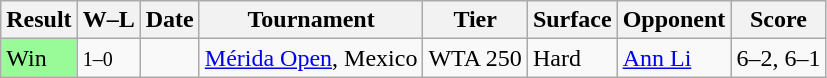<table class="wikitable">
<tr>
<th>Result</th>
<th class="unsortable">W–L</th>
<th>Date</th>
<th>Tournament</th>
<th>Tier</th>
<th>Surface</th>
<th>Opponent</th>
<th class="unsortable">Score</th>
</tr>
<tr>
<td bgcolor=98FB98>Win</td>
<td><small>1–0</small></td>
<td><a href='#'></a></td>
<td><a href='#'>Mérida Open</a>, Mexico</td>
<td>WTA 250</td>
<td>Hard</td>
<td> <a href='#'>Ann Li</a></td>
<td>6–2, 6–1</td>
</tr>
</table>
